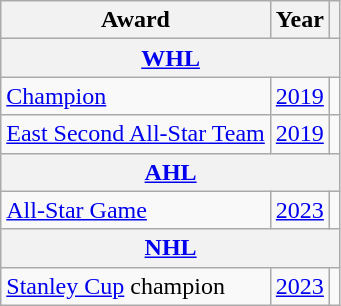<table class="wikitable">
<tr>
<th>Award</th>
<th>Year</th>
<th></th>
</tr>
<tr>
<th colspan="3"><a href='#'>WHL</a></th>
</tr>
<tr>
<td><a href='#'>Champion</a></td>
<td><a href='#'>2019</a></td>
<td></td>
</tr>
<tr>
<td><a href='#'>East Second All-Star Team</a></td>
<td><a href='#'>2019</a></td>
<td></td>
</tr>
<tr>
<th colspan="3"><a href='#'>AHL</a></th>
</tr>
<tr>
<td><a href='#'>All-Star Game</a></td>
<td><a href='#'>2023</a></td>
<td></td>
</tr>
<tr>
<th colspan="3"><a href='#'>NHL</a></th>
</tr>
<tr>
<td><a href='#'>Stanley Cup</a> champion</td>
<td><a href='#'>2023</a></td>
<td></td>
</tr>
</table>
